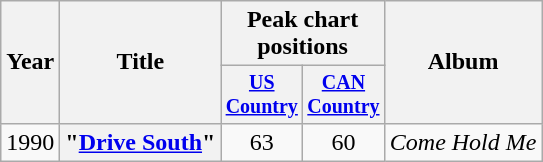<table class="wikitable plainrowheaders" style="text-align:center;">
<tr>
<th scope="col" rowspan="2">Year</th>
<th scope="col" rowspan="2">Title</th>
<th scope="col" colspan="2">Peak chart<br>positions</th>
<th scope="col" rowspan="2">Album</th>
</tr>
<tr style="font-size:smaller;">
<th scope="col" width="45"><a href='#'>US Country</a><br></th>
<th scope="col" width="45"><a href='#'>CAN Country</a><br></th>
</tr>
<tr>
<td>1990</td>
<th scope="row">"<a href='#'>Drive South</a>"<br></th>
<td>63</td>
<td>60</td>
<td align="left"><em>Come Hold Me</em></td>
</tr>
</table>
